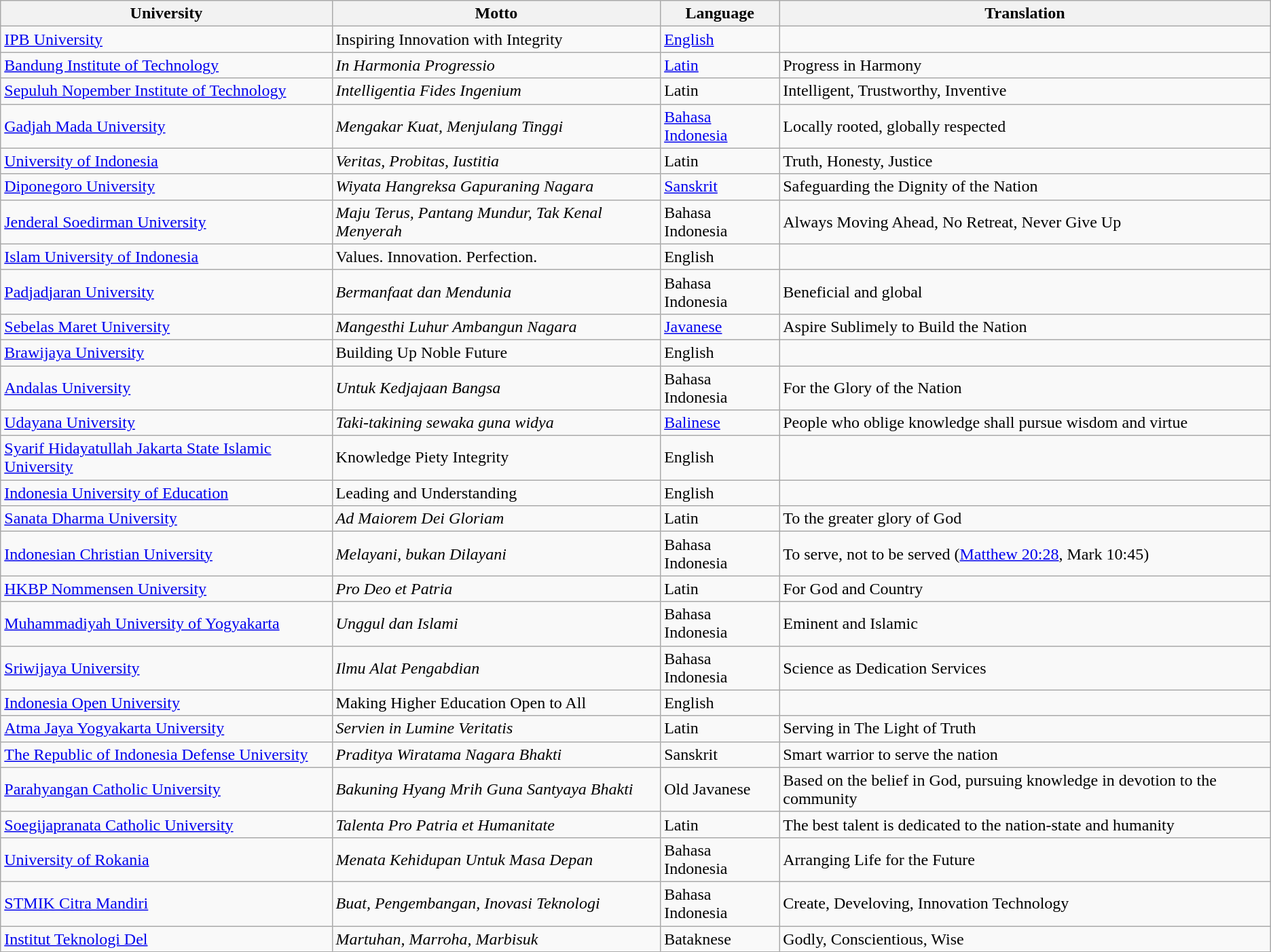<table class="wikitable sortable plainrowheaders">
<tr>
<th>University</th>
<th>Motto</th>
<th>Language</th>
<th>Translation</th>
</tr>
<tr>
<td><a href='#'>IPB University</a></td>
<td>Inspiring Innovation with Integrity</td>
<td><a href='#'>English</a></td>
<td></td>
</tr>
<tr>
<td><a href='#'>Bandung Institute of Technology</a></td>
<td><em>In Harmonia Progressio</em></td>
<td><a href='#'>Latin</a></td>
<td>Progress in Harmony</td>
</tr>
<tr>
<td><a href='#'>Sepuluh Nopember Institute of Technology</a></td>
<td><em>Intelligentia Fides Ingenium</em></td>
<td>Latin</td>
<td>Intelligent, Trustworthy, Inventive</td>
</tr>
<tr>
<td><a href='#'>Gadjah Mada University</a></td>
<td><em>Mengakar Kuat, Menjulang Tinggi</em></td>
<td><a href='#'>Bahasa Indonesia</a></td>
<td>Locally rooted, globally respected</td>
</tr>
<tr>
<td><a href='#'>University of Indonesia</a></td>
<td><em>Veritas, Probitas, Iustitia</em></td>
<td>Latin</td>
<td>Truth, Honesty, Justice</td>
</tr>
<tr>
<td><a href='#'>Diponegoro University</a></td>
<td><em>Wiyata Hangreksa Gapuraning Nagara</em></td>
<td><a href='#'>Sanskrit</a></td>
<td>Safeguarding the Dignity of the Nation</td>
</tr>
<tr>
<td><a href='#'>Jenderal Soedirman University</a></td>
<td><em>Maju Terus, Pantang Mundur, Tak Kenal Menyerah</em></td>
<td>Bahasa Indonesia</td>
<td>Always Moving Ahead, No Retreat, Never Give Up</td>
</tr>
<tr>
<td><a href='#'>Islam University of Indonesia</a></td>
<td>Values. Innovation. Perfection.</td>
<td>English</td>
<td></td>
</tr>
<tr>
<td><a href='#'>Padjadjaran University</a></td>
<td><em>Bermanfaat dan Mendunia</em></td>
<td>Bahasa Indonesia</td>
<td>Beneficial and global</td>
</tr>
<tr>
<td><a href='#'>Sebelas Maret University</a></td>
<td><em>Mangesthi Luhur Ambangun Nagara</em></td>
<td><a href='#'>Javanese</a></td>
<td>Aspire Sublimely to Build the Nation</td>
</tr>
<tr>
<td><a href='#'>Brawijaya University</a></td>
<td>Building Up Noble Future</td>
<td>English</td>
<td></td>
</tr>
<tr>
<td><a href='#'>Andalas University</a></td>
<td><em>Untuk Kedjajaan Bangsa</em></td>
<td>Bahasa Indonesia</td>
<td>For the Glory of the Nation</td>
</tr>
<tr>
<td><a href='#'>Udayana University</a></td>
<td><em>Taki-takining sewaka guna widya</em></td>
<td><a href='#'>Balinese</a></td>
<td>People who oblige knowledge shall pursue wisdom and virtue</td>
</tr>
<tr>
<td><a href='#'>Syarif Hidayatullah Jakarta State Islamic University</a></td>
<td>Knowledge Piety Integrity</td>
<td>English</td>
<td></td>
</tr>
<tr>
<td><a href='#'>Indonesia University of Education</a></td>
<td>Leading and Understanding</td>
<td>English</td>
<td></td>
</tr>
<tr>
<td><a href='#'>Sanata Dharma University</a></td>
<td><em>Ad Maiorem Dei Gloriam</em></td>
<td>Latin</td>
<td>To the greater glory of God</td>
</tr>
<tr>
<td><a href='#'>Indonesian Christian University</a></td>
<td><em>Melayani, bukan Dilayani</em></td>
<td>Bahasa Indonesia</td>
<td>To serve, not to be served (<a href='#'>Matthew 20:28</a>, Mark 10:45)</td>
</tr>
<tr>
<td><a href='#'>HKBP Nommensen University</a></td>
<td><em>Pro Deo et Patria</em></td>
<td>Latin</td>
<td>For God and Country</td>
</tr>
<tr>
<td><a href='#'>Muhammadiyah University of Yogyakarta</a></td>
<td><em>Unggul dan Islami</em></td>
<td>Bahasa Indonesia</td>
<td>Eminent and Islamic</td>
</tr>
<tr>
<td><a href='#'>Sriwijaya University</a></td>
<td><em>Ilmu Alat Pengabdian</em></td>
<td>Bahasa Indonesia</td>
<td>Science as Dedication Services</td>
</tr>
<tr>
<td><a href='#'>Indonesia Open University</a></td>
<td>Making Higher Education Open to All</td>
<td>English</td>
<td></td>
</tr>
<tr>
<td><a href='#'>Atma Jaya Yogyakarta University</a></td>
<td><em>Servien in Lumine Veritatis</em></td>
<td>Latin</td>
<td>Serving in The Light of Truth</td>
</tr>
<tr>
<td><a href='#'>The Republic of Indonesia Defense University</a></td>
<td><em>Praditya Wiratama Nagara Bhakti</em></td>
<td>Sanskrit</td>
<td>Smart warrior to serve the nation</td>
</tr>
<tr>
<td><a href='#'>Parahyangan Catholic University</a></td>
<td><em>Bakuning Hyang Mrih Guna Santyaya Bhakti</em></td>
<td>Old Javanese</td>
<td>Based on the belief in God, pursuing knowledge in devotion to the community</td>
</tr>
<tr>
<td><a href='#'>Soegijapranata Catholic University</a></td>
<td><em>Talenta Pro Patria et Humanitate</em></td>
<td>Latin</td>
<td>The best talent is dedicated to the nation-state and humanity</td>
</tr>
<tr>
<td><a href='#'>University of Rokania</a></td>
<td><em>Menata Kehidupan Untuk Masa Depan</em></td>
<td>Bahasa Indonesia</td>
<td>Arranging Life for the Future</td>
</tr>
<tr>
<td><a href='#'>STMIK Citra Mandiri</a></td>
<td><em>Buat, Pengembangan, Inovasi Teknologi</em></td>
<td>Bahasa Indonesia</td>
<td>Create, Develoving, Innovation Technology</td>
</tr>
<tr>
<td><a href='#'>Institut Teknologi Del</a></td>
<td><em>Martuhan, Marroha, Marbisuk</em></td>
<td>Bataknese</td>
<td>Godly, Conscientious, Wise</td>
</tr>
</table>
